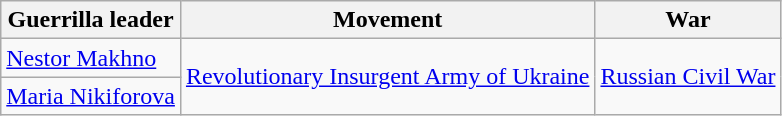<table class="wikitable">
<tr>
<th>Guerrilla leader</th>
<th>Movement</th>
<th>War</th>
</tr>
<tr>
<td><a href='#'>Nestor Makhno</a></td>
<td rowspan="2"><a href='#'>Revolutionary Insurgent Army of Ukraine</a></td>
<td rowspan="2"><a href='#'>Russian Civil War</a></td>
</tr>
<tr>
<td><a href='#'>Maria Nikiforova</a></td>
</tr>
</table>
